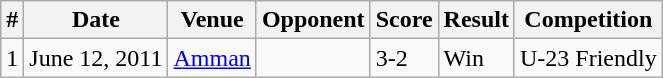<table class="wikitable">
<tr>
<th>#</th>
<th>Date</th>
<th>Venue</th>
<th>Opponent</th>
<th>Score</th>
<th>Result</th>
<th>Competition</th>
</tr>
<tr>
<td>1</td>
<td>June 12, 2011</td>
<td><a href='#'>Amman</a></td>
<td></td>
<td>3-2</td>
<td>Win</td>
<td>U-23 Friendly</td>
</tr>
</table>
